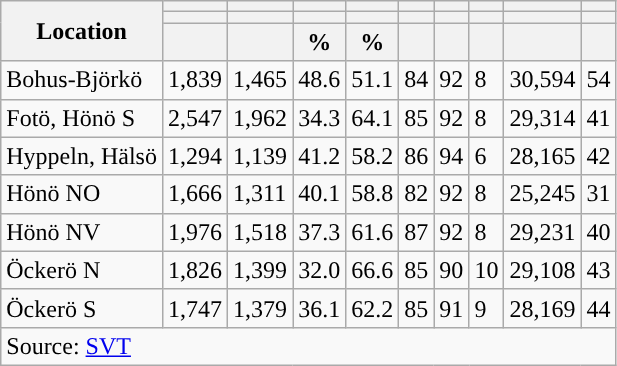<table role="presentation" class="wikitable sortable mw-collapsible">
<tr>
<th rowspan="3">Location</th>
<th></th>
<th></th>
<th></th>
<th></th>
<th></th>
<th></th>
<th></th>
<th></th>
<th></th>
</tr>
<tr>
<th></th>
<th></th>
<th style="background:"></th>
<th style="background:"></th>
<th></th>
<th></th>
<th></th>
<th></th>
<th></th>
</tr>
<tr>
<th data-sort-type="number"></th>
<th data-sort-type="number"></th>
<th data-sort-type="number">%</th>
<th data-sort-type="number">%</th>
<th data-sort-type="number"></th>
<th data-sort-type="number"></th>
<th data-sort-type="number"></th>
<th data-sort-type="number"></th>
<th data-sort-type="number"></th>
</tr>
<tr>
<td align="left">Bohus-Björkö</td>
<td>1,839</td>
<td>1,465</td>
<td>48.6</td>
<td>51.1</td>
<td>84</td>
<td>92</td>
<td>8</td>
<td>30,594</td>
<td>54</td>
</tr>
<tr>
<td align="left">Fotö, Hönö S</td>
<td>2,547</td>
<td>1,962</td>
<td>34.3</td>
<td>64.1</td>
<td>85</td>
<td>92</td>
<td>8</td>
<td>29,314</td>
<td>41</td>
</tr>
<tr>
<td align="left">Hyppeln, Hälsö</td>
<td>1,294</td>
<td>1,139</td>
<td>41.2</td>
<td>58.2</td>
<td>86</td>
<td>94</td>
<td>6</td>
<td>28,165</td>
<td>42</td>
</tr>
<tr>
<td align="left">Hönö NO</td>
<td>1,666</td>
<td>1,311</td>
<td>40.1</td>
<td>58.8</td>
<td>82</td>
<td>92</td>
<td>8</td>
<td>25,245</td>
<td>31</td>
</tr>
<tr>
<td align="left">Hönö NV</td>
<td>1,976</td>
<td>1,518</td>
<td>37.3</td>
<td>61.6</td>
<td>87</td>
<td>92</td>
<td>8</td>
<td>29,231</td>
<td>40</td>
</tr>
<tr>
<td align="left">Öckerö N</td>
<td>1,826</td>
<td>1,399</td>
<td>32.0</td>
<td>66.6</td>
<td>85</td>
<td>90</td>
<td>10</td>
<td>29,108</td>
<td>43</td>
</tr>
<tr>
<td align="left">Öckerö S</td>
<td>1,747</td>
<td>1,379</td>
<td>36.1</td>
<td>62.2</td>
<td>85</td>
<td>91</td>
<td>9</td>
<td>28,169</td>
<td>44</td>
</tr>
<tr>
<td colspan="10" align="left">Source: <a href='#'>SVT</a></td>
</tr>
</table>
